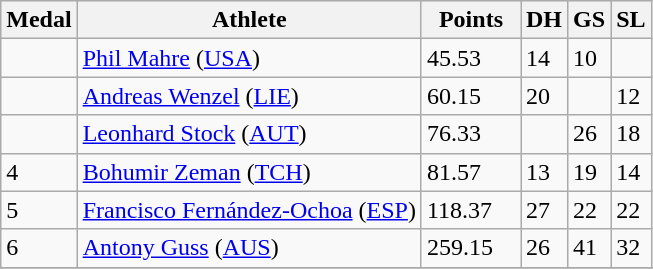<table class=wikitable style="font-size:100%;" style="text-align:center">
<tr bgcolor="#efefef">
<th>Medal</th>
<th>Athlete</th>
<th>  Points  </th>
<th>DH</th>
<th>GS</th>
<th>SL</th>
</tr>
<tr>
<td></td>
<td align=left> <a href='#'>Phil Mahre</a> (<a href='#'>USA</a>)</td>
<td>45.53</td>
<td>14</td>
<td>10</td>
<td></td>
</tr>
<tr>
<td></td>
<td align=left> <a href='#'>Andreas Wenzel</a> (<a href='#'>LIE</a>)</td>
<td>60.15</td>
<td>20</td>
<td></td>
<td>12</td>
</tr>
<tr>
<td></td>
<td align=left> <a href='#'>Leonhard Stock</a> (<a href='#'>AUT</a>)</td>
<td>76.33</td>
<td></td>
<td>26</td>
<td>18</td>
</tr>
<tr>
<td>4</td>
<td align=left> <a href='#'>Bohumir Zeman</a> (<a href='#'>TCH</a>)</td>
<td>81.57</td>
<td>13</td>
<td>19</td>
<td>14</td>
</tr>
<tr>
<td>5</td>
<td align=left> <a href='#'>Francisco Fernández-Ochoa</a> (<a href='#'>ESP</a>)</td>
<td>118.37</td>
<td>27</td>
<td>22</td>
<td>22</td>
</tr>
<tr>
<td>6</td>
<td align=left> <a href='#'>Antony Guss</a> (<a href='#'>AUS</a>)</td>
<td>259.15</td>
<td>26</td>
<td>41</td>
<td>32</td>
</tr>
<tr>
</tr>
</table>
